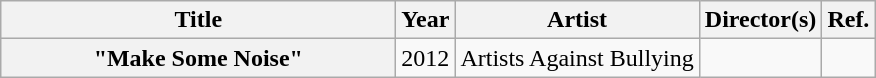<table class="wikitable plainrowheaders" style="text-align:center;" border="1">
<tr>
<th scope="col" style="width:16em;">Title</th>
<th>Year</th>
<th>Artist</th>
<th>Director(s)</th>
<th>Ref.</th>
</tr>
<tr>
<th scope="row">"Make Some Noise"</th>
<td>2012</td>
<td>Artists Against Bullying</td>
<td></td>
<td></td>
</tr>
</table>
